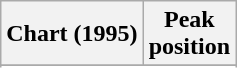<table class="wikitable sortable">
<tr>
<th align="left">Chart (1995)</th>
<th align="center">Peak<br>position</th>
</tr>
<tr>
</tr>
<tr>
</tr>
</table>
